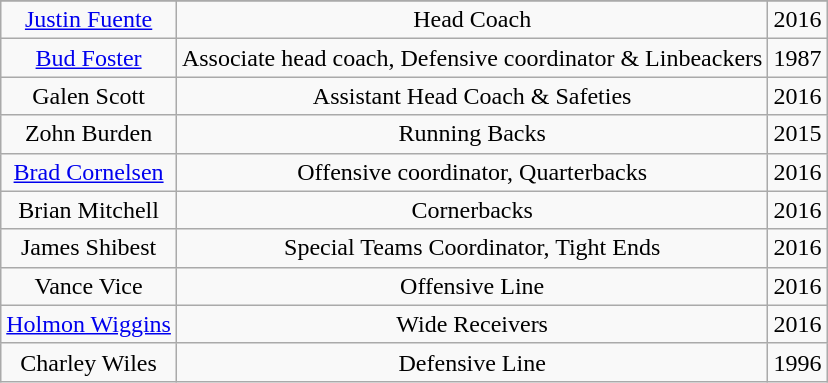<table class="wikitable">
<tr>
</tr>
<tr align="center">
<td><a href='#'>Justin Fuente</a></td>
<td>Head Coach</td>
<td>2016</td>
</tr>
<tr align="center">
<td><a href='#'>Bud Foster</a></td>
<td>Associate head coach, Defensive coordinator & Linbeackers</td>
<td>1987</td>
</tr>
<tr align="center">
<td>Galen Scott</td>
<td>Assistant Head Coach & Safeties</td>
<td>2016</td>
</tr>
<tr align="center">
<td>Zohn Burden</td>
<td>Running Backs</td>
<td>2015</td>
</tr>
<tr align="center">
<td><a href='#'>Brad Cornelsen</a></td>
<td>Offensive coordinator, Quarterbacks</td>
<td>2016</td>
</tr>
<tr align="center">
<td>Brian Mitchell</td>
<td>Cornerbacks</td>
<td>2016</td>
</tr>
<tr align="center">
<td>James Shibest</td>
<td>Special Teams Coordinator, Tight Ends</td>
<td>2016</td>
</tr>
<tr align="center">
<td>Vance Vice</td>
<td>Offensive Line</td>
<td>2016</td>
</tr>
<tr align="center">
<td><a href='#'>Holmon Wiggins</a></td>
<td>Wide Receivers</td>
<td>2016</td>
</tr>
<tr align="center">
<td>Charley Wiles</td>
<td>Defensive Line</td>
<td>1996</td>
</tr>
</table>
